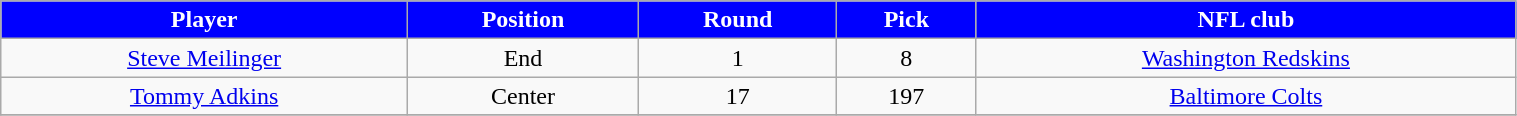<table class="wikitable" width="80%">
<tr align="center"  style="background: blue;color:#FFFFFF;">
<td><strong>Player</strong></td>
<td><strong>Position</strong></td>
<td><strong>Round</strong></td>
<td><strong>Pick</strong></td>
<td><strong>NFL club</strong></td>
</tr>
<tr align="center" bgcolor="">
<td><a href='#'>Steve Meilinger</a></td>
<td>End</td>
<td>1</td>
<td>8</td>
<td><a href='#'>Washington Redskins</a></td>
</tr>
<tr align="center" bgcolor="">
<td><a href='#'>Tommy Adkins</a></td>
<td>Center</td>
<td>17</td>
<td>197</td>
<td><a href='#'>Baltimore Colts</a></td>
</tr>
<tr align="center" bgcolor="">
</tr>
</table>
